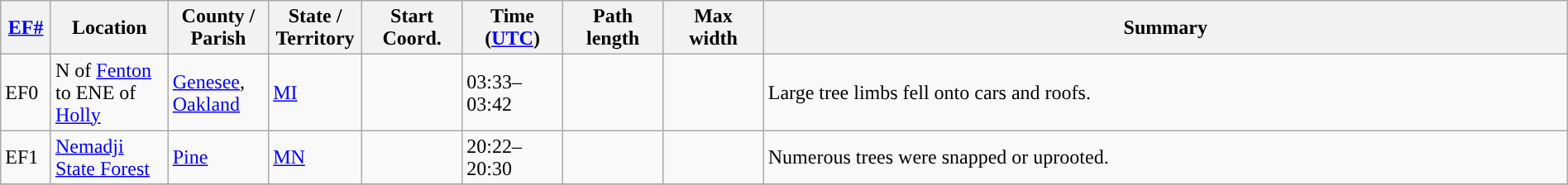<table class="wikitable sortable" style="width:100%;">
<tr>
<th scope="col"  style="width:3%; text-align:center;"><a href='#'>EF#</a></th>
<th scope="col"  style="width:7%; text-align:center;" class="unsortable">Location</th>
<th scope="col"  style="width:6%; text-align:center;" class="unsortable">County / Parish</th>
<th scope="col"  style="width:5%; text-align:center;">State / Territory</th>
<th scope="col"  style="width:6%; text-align:center;">Start Coord.</th>
<th scope="col"  style="width:6%; text-align:center;">Time (<a href='#'>UTC</a>)</th>
<th scope="col"  style="width:6%; text-align:center;">Path length</th>
<th scope="col"  style="width:6%; text-align:center;">Max width</th>
<th scope="col" class="unsortable" style="width:48%; text-align:center;">Summary</th>
</tr>
<tr>
<td>EF0</td>
<td>N of <a href='#'>Fenton</a> to ENE of <a href='#'>Holly</a></td>
<td><a href='#'>Genesee</a>, <a href='#'>Oakland</a></td>
<td><a href='#'>MI</a></td>
<td></td>
<td>03:33–03:42</td>
<td></td>
<td></td>
<td>Large tree limbs fell onto cars and roofs.</td>
</tr>
<tr>
<td>EF1</td>
<td><a href='#'>Nemadji State Forest</a></td>
<td><a href='#'>Pine</a></td>
<td><a href='#'>MN</a></td>
<td></td>
<td>20:22–20:30</td>
<td></td>
<td></td>
<td>Numerous trees were snapped or uprooted.</td>
</tr>
<tr>
</tr>
</table>
